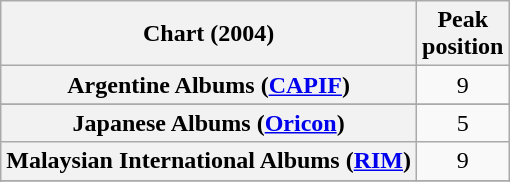<table class="wikitable sortable plainrowheaders" style="text-align:center">
<tr>
<th scope="col">Chart (2004)</th>
<th scope="col">Peak<br>position</th>
</tr>
<tr>
<th scope="row">Argentine Albums (<a href='#'>CAPIF</a>)</th>
<td>9</td>
</tr>
<tr>
</tr>
<tr>
</tr>
<tr>
</tr>
<tr>
</tr>
<tr>
<th scope="row">Japanese Albums (<a href='#'>Oricon</a>)</th>
<td style="text-align:center;">5</td>
</tr>
<tr>
<th scope="row">Malaysian International Albums (<a href='#'>RIM</a>)</th>
<td>9</td>
</tr>
<tr>
</tr>
<tr>
</tr>
<tr>
</tr>
</table>
